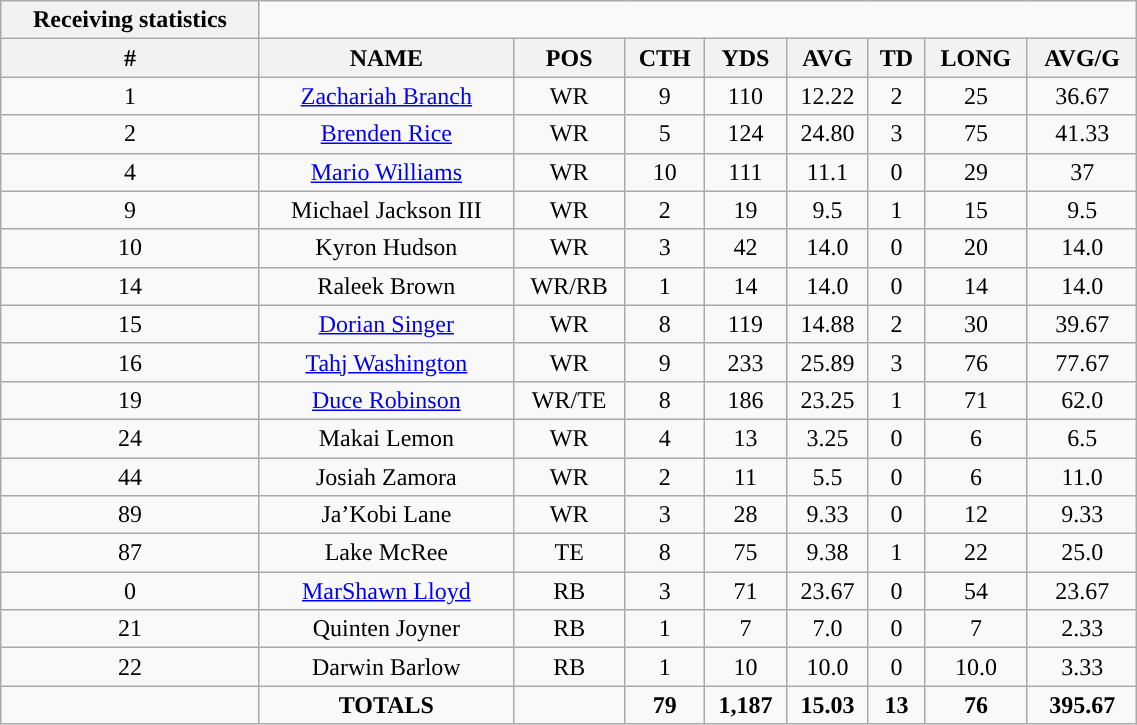<table style="width:60%; text-align:center;" class="wikitable collapsible collapsed">
<tr>
<th style="text-align:center; ">Receiving statistics</th>
</tr>
<tr>
<th>#</th>
<th>NAME</th>
<th>POS</th>
<th>CTH</th>
<th>YDS</th>
<th>AVG</th>
<th>TD</th>
<th>LONG</th>
<th>AVG/G</th>
</tr>
<tr>
<td>1</td>
<td><a href='#'>Zachariah Branch</a></td>
<td>WR</td>
<td>9</td>
<td>110</td>
<td>12.22</td>
<td>2</td>
<td>25</td>
<td>36.67</td>
</tr>
<tr>
<td>2</td>
<td><a href='#'>Brenden Rice</a></td>
<td>WR</td>
<td>5</td>
<td>124</td>
<td>24.80</td>
<td>3</td>
<td>75</td>
<td>41.33</td>
</tr>
<tr>
<td>4</td>
<td><a href='#'>Mario Williams</a></td>
<td>WR</td>
<td>10</td>
<td>111</td>
<td>11.1</td>
<td>0</td>
<td>29</td>
<td>37</td>
</tr>
<tr>
<td>9</td>
<td>Michael Jackson III</td>
<td>WR</td>
<td>2</td>
<td>19</td>
<td>9.5</td>
<td>1</td>
<td>15</td>
<td>9.5</td>
</tr>
<tr>
<td>10</td>
<td>Kyron Hudson</td>
<td>WR</td>
<td>3</td>
<td>42</td>
<td>14.0</td>
<td>0</td>
<td>20</td>
<td>14.0</td>
</tr>
<tr>
<td>14</td>
<td>Raleek Brown</td>
<td>WR/RB</td>
<td>1</td>
<td>14</td>
<td>14.0</td>
<td>0</td>
<td>14</td>
<td>14.0</td>
</tr>
<tr>
<td>15</td>
<td><a href='#'>Dorian Singer</a></td>
<td>WR</td>
<td>8</td>
<td>119</td>
<td>14.88</td>
<td>2</td>
<td>30</td>
<td>39.67</td>
</tr>
<tr>
<td>16</td>
<td><a href='#'>Tahj Washington</a></td>
<td>WR</td>
<td>9</td>
<td>233</td>
<td>25.89</td>
<td>3</td>
<td>76</td>
<td>77.67</td>
</tr>
<tr>
<td>19</td>
<td><a href='#'>Duce Robinson</a></td>
<td>WR/TE</td>
<td>8</td>
<td>186</td>
<td>23.25</td>
<td>1</td>
<td>71</td>
<td>62.0</td>
</tr>
<tr>
<td>24</td>
<td>Makai Lemon</td>
<td>WR</td>
<td>4</td>
<td>13</td>
<td>3.25</td>
<td>0</td>
<td>6</td>
<td>6.5</td>
</tr>
<tr>
<td>44</td>
<td>Josiah Zamora</td>
<td>WR</td>
<td>2</td>
<td>11</td>
<td>5.5</td>
<td>0</td>
<td>6</td>
<td>11.0</td>
</tr>
<tr>
<td>89</td>
<td>Ja’Kobi Lane</td>
<td>WR</td>
<td>3</td>
<td>28</td>
<td>9.33</td>
<td>0</td>
<td>12</td>
<td>9.33</td>
</tr>
<tr>
<td>87</td>
<td>Lake McRee</td>
<td>TE</td>
<td>8</td>
<td>75</td>
<td>9.38</td>
<td>1</td>
<td>22</td>
<td>25.0</td>
</tr>
<tr>
<td>0</td>
<td><a href='#'>MarShawn Lloyd</a></td>
<td>RB</td>
<td>3</td>
<td>71</td>
<td>23.67</td>
<td>0</td>
<td>54</td>
<td>23.67</td>
</tr>
<tr>
<td>21</td>
<td>Quinten Joyner</td>
<td>RB</td>
<td>1</td>
<td>7</td>
<td>7.0</td>
<td>0</td>
<td>7</td>
<td>2.33</td>
</tr>
<tr>
<td>22</td>
<td>Darwin Barlow</td>
<td>RB</td>
<td>1</td>
<td>10</td>
<td>10.0</td>
<td>0</td>
<td>10.0</td>
<td>3.33</td>
</tr>
<tr>
<td></td>
<td><strong>TOTALS</strong></td>
<td></td>
<td><strong>79</strong></td>
<td><strong>1,187</strong></td>
<td><strong>15.03</strong></td>
<td><strong>13</strong></td>
<td><strong>76</strong></td>
<td><strong>395.67</strong></td>
</tr>
</table>
